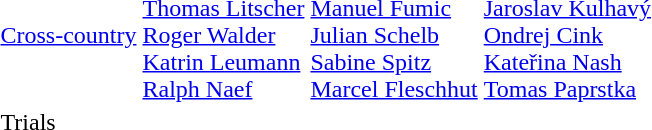<table>
<tr>
<td><a href='#'>Cross-country</a></td>
<td><br><a href='#'>Thomas Litscher</a><br><a href='#'>Roger Walder</a><br><a href='#'>Katrin Leumann</a><br><a href='#'>Ralph Naef</a></td>
<td><br><a href='#'>Manuel Fumic</a><br><a href='#'>Julian Schelb</a><br><a href='#'>Sabine Spitz</a><br><a href='#'>Marcel Fleschhut</a></td>
<td><br><a href='#'>Jaroslav Kulhavý</a><br><a href='#'>Ondrej Cink</a><br><a href='#'>Kateřina Nash</a><br><a href='#'>Tomas Paprstka</a></td>
</tr>
<tr>
<td>Trials</td>
<td><br></td>
<td><br></td>
<td><br></td>
</tr>
</table>
